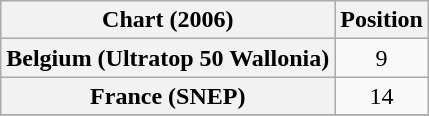<table class="wikitable sortable plainrowheaders">
<tr>
<th>Chart (2006)</th>
<th>Position</th>
</tr>
<tr>
<th scope="row">Belgium (Ultratop 50 Wallonia)</th>
<td align="center">9</td>
</tr>
<tr>
<th scope="row">France (SNEP)</th>
<td align="center">14</td>
</tr>
<tr>
</tr>
</table>
